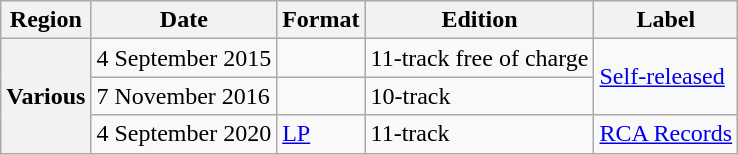<table class="wikitable plainrowheaders">
<tr>
<th scope="col">Region</th>
<th scope="col">Date</th>
<th scope="col">Format</th>
<th scope="col">Edition</th>
<th scope="col">Label</th>
</tr>
<tr>
<th scope="row" rowspan="3">Various</th>
<td rowspan="1">4 September 2015</td>
<td rowspan="1"></td>
<td>11-track free of charge</td>
<td rowspan="2"><a href='#'>Self-released</a></td>
</tr>
<tr>
<td rowspan="1">7 November 2016</td>
<td rowspan="1"></td>
<td>10-track</td>
</tr>
<tr>
<td rowspan="1">4 September 2020</td>
<td rowspan="1"><a href='#'>LP</a></td>
<td>11-track</td>
<td rowspan="1"><a href='#'>RCA Records</a></td>
</tr>
</table>
